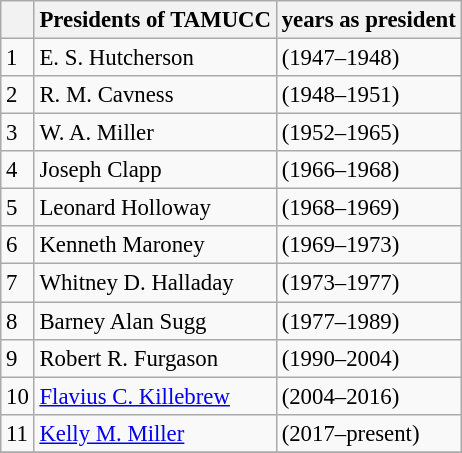<table class="wikitable" style="font-size: 95%;">
<tr>
<th></th>
<th>Presidents of TAMUCC</th>
<th>years as president</th>
</tr>
<tr>
<td>1</td>
<td>E. S. Hutcherson</td>
<td>(1947–1948)</td>
</tr>
<tr>
<td>2</td>
<td>R. M. Cavness</td>
<td>(1948–1951)</td>
</tr>
<tr>
<td>3</td>
<td>W. A. Miller</td>
<td>(1952–1965)</td>
</tr>
<tr>
<td>4</td>
<td>Joseph Clapp</td>
<td>(1966–1968)</td>
</tr>
<tr>
<td>5</td>
<td>Leonard Holloway</td>
<td>(1968–1969)</td>
</tr>
<tr>
<td>6</td>
<td>Kenneth Maroney</td>
<td>(1969–1973)</td>
</tr>
<tr>
<td>7</td>
<td>Whitney D. Halladay</td>
<td>(1973–1977)</td>
</tr>
<tr>
<td>8</td>
<td>Barney Alan Sugg</td>
<td>(1977–1989)</td>
</tr>
<tr>
<td>9</td>
<td>Robert R. Furgason</td>
<td>(1990–2004)</td>
</tr>
<tr>
<td>10</td>
<td><a href='#'>Flavius C. Killebrew</a></td>
<td>(2004–2016)</td>
</tr>
<tr>
<td>11</td>
<td><a href='#'>Kelly M. Miller</a></td>
<td>(2017–present)</td>
</tr>
<tr>
</tr>
</table>
